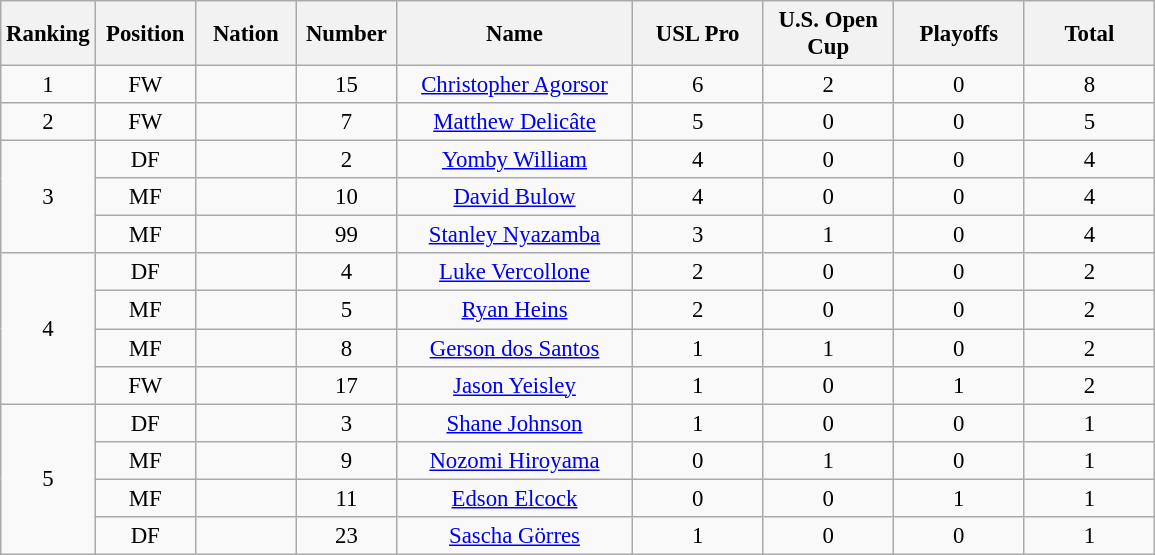<table class="wikitable sortable" style="font-size: 95%; text-align: center;">
<tr>
<th width=30>Ranking</th>
<th width=60>Position</th>
<th width=60>Nation</th>
<th width=60>Number</th>
<th width=150>Name</th>
<th width=80>USL Pro</th>
<th width=80>U.S. Open Cup</th>
<th width=80>Playoffs</th>
<th width=80>Total</th>
</tr>
<tr>
<td>1</td>
<td>FW</td>
<td></td>
<td>15</td>
<td><a href='#'>Christopher Agorsor</a></td>
<td>6</td>
<td>2</td>
<td>0</td>
<td>8</td>
</tr>
<tr>
<td>2</td>
<td>FW</td>
<td></td>
<td>7</td>
<td><a href='#'>Matthew Delicâte</a></td>
<td>5</td>
<td>0</td>
<td>0</td>
<td>5</td>
</tr>
<tr>
<td rowspan=3>3</td>
<td>DF</td>
<td></td>
<td>2</td>
<td><a href='#'>Yomby William</a></td>
<td>4</td>
<td>0</td>
<td>0</td>
<td>4</td>
</tr>
<tr>
<td>MF</td>
<td></td>
<td>10</td>
<td><a href='#'>David Bulow</a></td>
<td>4</td>
<td>0</td>
<td>0</td>
<td>4</td>
</tr>
<tr>
<td>MF</td>
<td></td>
<td>99</td>
<td><a href='#'>Stanley Nyazamba</a></td>
<td>3</td>
<td>1</td>
<td>0</td>
<td>4</td>
</tr>
<tr>
<td rowspan=4>4</td>
<td>DF</td>
<td></td>
<td>4</td>
<td><a href='#'>Luke Vercollone</a></td>
<td>2</td>
<td>0</td>
<td>0</td>
<td>2</td>
</tr>
<tr>
<td>MF</td>
<td></td>
<td>5</td>
<td><a href='#'>Ryan Heins</a></td>
<td>2</td>
<td>0</td>
<td>0</td>
<td>2</td>
</tr>
<tr>
<td>MF</td>
<td></td>
<td>8</td>
<td><a href='#'>Gerson dos Santos</a></td>
<td>1</td>
<td>1</td>
<td>0</td>
<td>2</td>
</tr>
<tr>
<td>FW</td>
<td></td>
<td>17</td>
<td><a href='#'>Jason Yeisley</a></td>
<td>1</td>
<td>0</td>
<td>1</td>
<td>2</td>
</tr>
<tr>
<td rowspan=4>5</td>
<td>DF</td>
<td></td>
<td>3</td>
<td><a href='#'>Shane Johnson</a></td>
<td>1</td>
<td>0</td>
<td>0</td>
<td>1</td>
</tr>
<tr>
<td>MF</td>
<td></td>
<td>9</td>
<td><a href='#'>Nozomi Hiroyama</a></td>
<td>0</td>
<td>1</td>
<td>0</td>
<td>1</td>
</tr>
<tr>
<td>MF</td>
<td></td>
<td>11</td>
<td><a href='#'>Edson Elcock</a></td>
<td>0</td>
<td>0</td>
<td>1</td>
<td>1</td>
</tr>
<tr>
<td>DF</td>
<td></td>
<td>23</td>
<td><a href='#'>Sascha Görres</a></td>
<td>1</td>
<td>0</td>
<td>0</td>
<td>1</td>
</tr>
</table>
